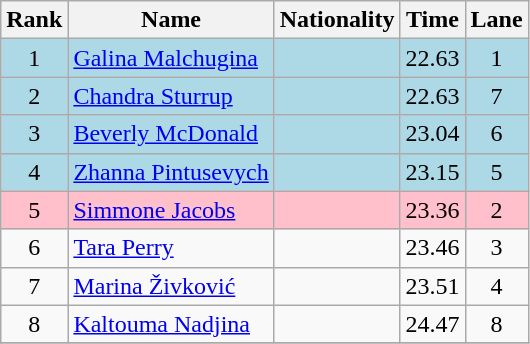<table class="wikitable sortable" style="text-align:center">
<tr>
<th>Rank</th>
<th>Name</th>
<th>Nationality</th>
<th>Time</th>
<th>Lane</th>
</tr>
<tr bgcolor=lightblue>
<td>1</td>
<td align=left><a href='#'>Galina Malchugina</a></td>
<td align=left></td>
<td>22.63</td>
<td>1</td>
</tr>
<tr bgcolor=lightblue>
<td>2</td>
<td align=left><a href='#'>Chandra Sturrup</a></td>
<td align=left></td>
<td>22.63</td>
<td>7</td>
</tr>
<tr bgcolor=lightblue>
<td>3</td>
<td align=left><a href='#'>Beverly McDonald</a></td>
<td align=left></td>
<td>23.04</td>
<td>6</td>
</tr>
<tr bgcolor=lightblue>
<td>4</td>
<td align=left><a href='#'>Zhanna Pintusevych</a></td>
<td align=left></td>
<td>23.15</td>
<td>5</td>
</tr>
<tr bgcolor=pink>
<td>5</td>
<td align=left><a href='#'>Simmone Jacobs</a></td>
<td align=left></td>
<td>23.36</td>
<td>2</td>
</tr>
<tr>
<td>6</td>
<td align=left><a href='#'>Tara Perry</a></td>
<td align=left></td>
<td>23.46</td>
<td>3</td>
</tr>
<tr>
<td>7</td>
<td align=left><a href='#'>Marina Živković</a></td>
<td align=left></td>
<td>23.51</td>
<td>4</td>
</tr>
<tr>
<td>8</td>
<td align=left><a href='#'>Kaltouma Nadjina</a></td>
<td align=left></td>
<td>24.47</td>
<td>8</td>
</tr>
<tr>
</tr>
</table>
